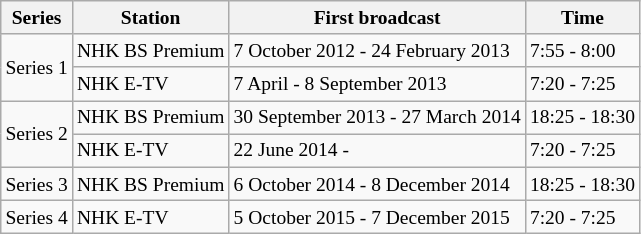<table class="wikitable" style="font-size:small">
<tr>
<th>Series</th>
<th>Station</th>
<th>First broadcast</th>
<th>Time</th>
</tr>
<tr>
<td rowspan="2">Series 1</td>
<td>NHK BS Premium</td>
<td>7 October 2012 - 24 February 2013</td>
<td>7:55 - 8:00</td>
</tr>
<tr>
<td>NHK E-TV</td>
<td>7 April - 8 September 2013</td>
<td>7:20 - 7:25</td>
</tr>
<tr>
<td rowspan="2">Series 2</td>
<td>NHK BS Premium</td>
<td>30 September 2013 - 27 March 2014</td>
<td>18:25 - 18:30</td>
</tr>
<tr>
<td>NHK E-TV</td>
<td>22 June 2014 -</td>
<td>7:20 - 7:25</td>
</tr>
<tr>
<td>Series 3</td>
<td>NHK BS Premium</td>
<td>6 October 2014 - 8 December 2014</td>
<td>18:25 - 18:30</td>
</tr>
<tr>
<td>Series 4</td>
<td>NHK E-TV</td>
<td>5 October 2015 - 7 December 2015</td>
<td>7:20 - 7:25</td>
</tr>
</table>
